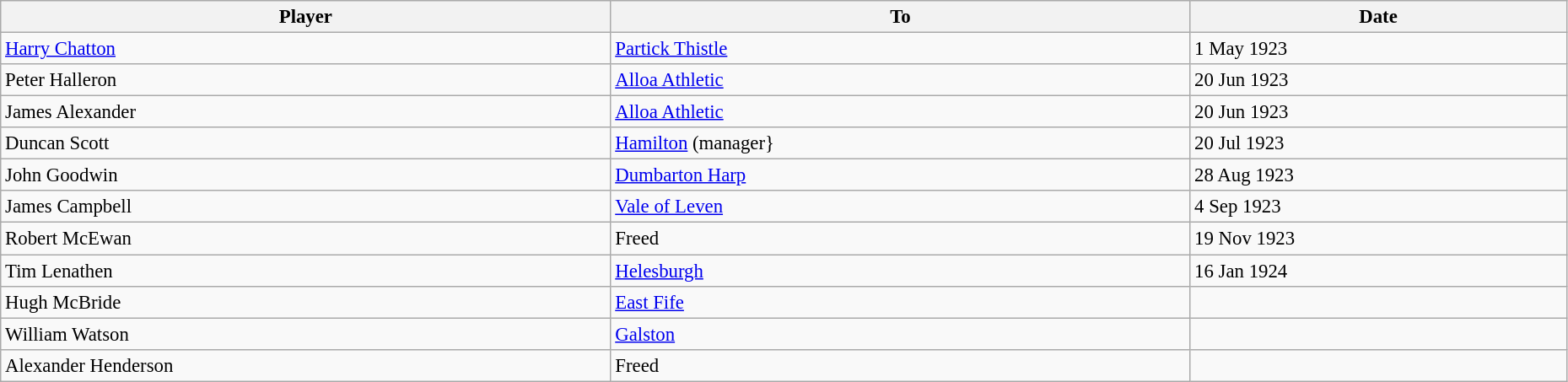<table class="wikitable" style="text-align:center; font-size:95%;width:98%; text-align:left">
<tr>
<th>Player</th>
<th>To</th>
<th>Date</th>
</tr>
<tr>
<td> <a href='#'>Harry Chatton</a></td>
<td> <a href='#'>Partick Thistle</a></td>
<td>1 May 1923</td>
</tr>
<tr>
<td> Peter Halleron</td>
<td> <a href='#'>Alloa Athletic</a></td>
<td>20 Jun 1923</td>
</tr>
<tr>
<td> James Alexander</td>
<td> <a href='#'>Alloa Athletic</a></td>
<td>20 Jun 1923</td>
</tr>
<tr>
<td> Duncan Scott</td>
<td> <a href='#'>Hamilton</a> (manager}</td>
<td>20 Jul 1923</td>
</tr>
<tr>
<td> John Goodwin</td>
<td> <a href='#'>Dumbarton Harp</a></td>
<td>28 Aug 1923</td>
</tr>
<tr>
<td> James Campbell</td>
<td> <a href='#'>Vale of Leven</a></td>
<td>4 Sep 1923</td>
</tr>
<tr>
<td> Robert McEwan</td>
<td> Freed</td>
<td>19 Nov 1923</td>
</tr>
<tr>
<td> Tim Lenathen</td>
<td> <a href='#'>Helesburgh</a></td>
<td>16 Jan 1924</td>
</tr>
<tr>
<td> Hugh McBride</td>
<td> <a href='#'>East Fife</a></td>
<td></td>
</tr>
<tr>
<td> William Watson</td>
<td> <a href='#'>Galston</a></td>
<td></td>
</tr>
<tr>
<td> Alexander Henderson</td>
<td> Freed</td>
<td></td>
</tr>
</table>
